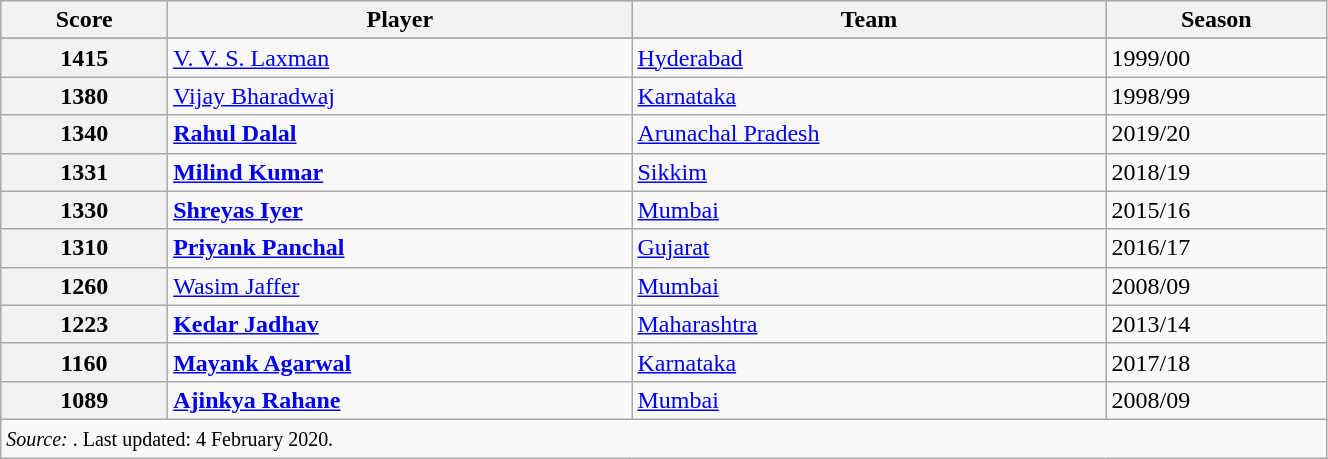<table class="wikitable" width=70%>
<tr bgcolor=#87cefa>
<th>Score</th>
<th>Player</th>
<th>Team</th>
<th>Season</th>
</tr>
<tr>
</tr>
<tr>
<th>1415</th>
<td><a href='#'>V. V. S. Laxman</a></td>
<td><a href='#'>Hyderabad</a></td>
<td>1999/00</td>
</tr>
<tr>
<th>1380</th>
<td><a href='#'>Vijay Bharadwaj</a></td>
<td><a href='#'>Karnataka</a></td>
<td>1998/99</td>
</tr>
<tr>
<th>1340</th>
<td><strong><a href='#'>Rahul Dalal</a></strong></td>
<td><a href='#'>Arunachal Pradesh</a></td>
<td>2019/20</td>
</tr>
<tr>
<th>1331</th>
<td><strong><a href='#'>Milind Kumar</a></strong></td>
<td><a href='#'>Sikkim</a></td>
<td>2018/19</td>
</tr>
<tr>
<th>1330</th>
<td><strong><a href='#'>Shreyas Iyer</a></strong></td>
<td><a href='#'>Mumbai</a></td>
<td>2015/16</td>
</tr>
<tr>
<th>1310</th>
<td><strong><a href='#'>Priyank Panchal</a></strong></td>
<td><a href='#'>Gujarat</a></td>
<td>2016/17</td>
</tr>
<tr>
<th>1260</th>
<td><a href='#'>Wasim Jaffer</a></td>
<td><a href='#'>Mumbai</a></td>
<td>2008/09</td>
</tr>
<tr>
<th>1223</th>
<td><strong><a href='#'>Kedar Jadhav</a></strong></td>
<td><a href='#'>Maharashtra</a></td>
<td>2013/14</td>
</tr>
<tr>
<th>1160</th>
<td><strong><a href='#'>Mayank Agarwal</a></strong></td>
<td><a href='#'>Karnataka</a></td>
<td>2017/18</td>
</tr>
<tr>
<th>1089</th>
<td><strong><a href='#'>Ajinkya Rahane</a></strong></td>
<td><a href='#'>Mumbai</a></td>
<td>2008/09</td>
</tr>
<tr>
<td colspan="4"><small><em>Source:  </em>. Last updated: 4 February 2020.</small></td>
</tr>
</table>
